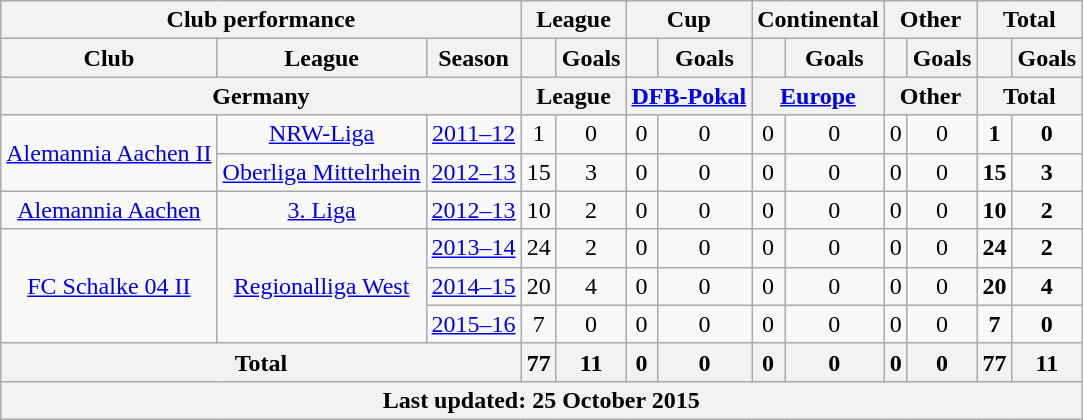<table class="wikitable" Style="text-align: center">
<tr>
<th colspan="3">Club performance</th>
<th colspan="2">League</th>
<th colspan="2">Cup</th>
<th colspan="2">Continental</th>
<th colspan="2">Other</th>
<th colspan="2">Total</th>
</tr>
<tr>
<th>Club</th>
<th>League</th>
<th>Season</th>
<th></th>
<th>Goals</th>
<th></th>
<th>Goals</th>
<th></th>
<th>Goals</th>
<th></th>
<th>Goals</th>
<th></th>
<th>Goals</th>
</tr>
<tr>
<th colspan="3">Germany</th>
<th colspan="2">League</th>
<th colspan="2"><a href='#'>DFB-Pokal</a></th>
<th colspan="2"><a href='#'>Europe</a></th>
<th colspan="2">Other</th>
<th colspan="2">Total</th>
</tr>
<tr>
<td rowspan="2"><a href='#'>Alemannia Aachen II</a></td>
<td rowspan="1"><a href='#'>NRW-Liga</a></td>
<td><a href='#'>2011–12</a></td>
<td>1</td>
<td>0</td>
<td>0</td>
<td>0</td>
<td>0</td>
<td>0</td>
<td>0</td>
<td>0</td>
<td><strong>1</strong></td>
<td><strong>0</strong></td>
</tr>
<tr>
<td rowspan="1"><a href='#'>Oberliga Mittelrhein</a></td>
<td><a href='#'>2012–13</a></td>
<td>15</td>
<td>3</td>
<td>0</td>
<td>0</td>
<td>0</td>
<td>0</td>
<td>0</td>
<td>0</td>
<td><strong>15</strong></td>
<td><strong>3</strong></td>
</tr>
<tr>
<td rowspan="1"><a href='#'>Alemannia Aachen</a></td>
<td rowspan="1"><a href='#'>3. Liga</a></td>
<td><a href='#'>2012–13</a></td>
<td>10</td>
<td>2</td>
<td>0</td>
<td>0</td>
<td>0</td>
<td>0</td>
<td>0</td>
<td>0</td>
<td><strong>10</strong></td>
<td><strong>2</strong></td>
</tr>
<tr>
<td rowspan="3"><a href='#'>FC Schalke 04 II</a></td>
<td rowspan="3"><a href='#'>Regionalliga West</a></td>
<td><a href='#'>2013–14</a></td>
<td>24</td>
<td>2</td>
<td>0</td>
<td>0</td>
<td>0</td>
<td>0</td>
<td>0</td>
<td>0</td>
<td><strong>24</strong></td>
<td><strong>2</strong></td>
</tr>
<tr>
<td><a href='#'>2014–15</a></td>
<td>20</td>
<td>4</td>
<td>0</td>
<td>0</td>
<td>0</td>
<td>0</td>
<td>0</td>
<td>0</td>
<td><strong>20</strong></td>
<td><strong>4</strong></td>
</tr>
<tr>
<td><a href='#'>2015–16</a></td>
<td>7</td>
<td>0</td>
<td>0</td>
<td>0</td>
<td>0</td>
<td>0</td>
<td>0</td>
<td>0</td>
<td><strong>7</strong></td>
<td><strong>0</strong></td>
</tr>
<tr>
<th colspan="3">Total</th>
<th>77</th>
<th>11</th>
<th>0</th>
<th>0</th>
<th>0</th>
<th>0</th>
<th>0</th>
<th>0</th>
<th>77</th>
<th>11</th>
</tr>
<tr>
<th colspan="14">Last updated: 25 October 2015</th>
</tr>
</table>
